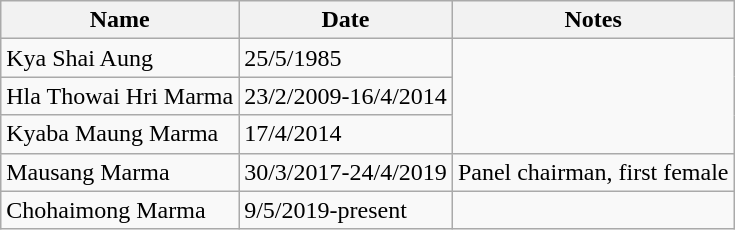<table class="wikitable">
<tr>
<th>Name</th>
<th>Date</th>
<th>Notes</th>
</tr>
<tr>
<td>Kya Shai Aung</td>
<td>25/5/1985</td>
</tr>
<tr>
<td>Hla Thowai Hri Marma</td>
<td>23/2/2009-16/4/2014</td>
</tr>
<tr>
<td>Kyaba Maung Marma</td>
<td>17/4/2014</td>
</tr>
<tr>
<td>Mausang Marma</td>
<td>30/3/2017-24/4/2019</td>
<td>Panel chairman, first female</td>
</tr>
<tr>
<td>Chohaimong Marma</td>
<td>9/5/2019-present</td>
</tr>
</table>
